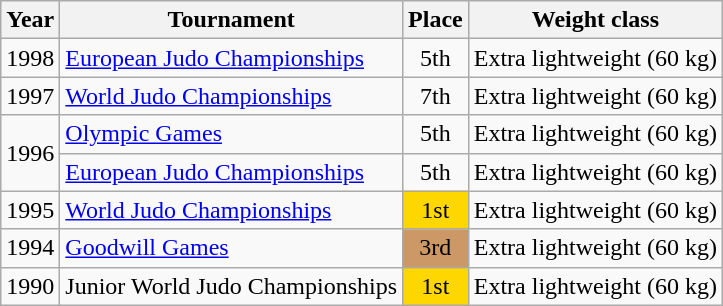<table class=wikitable>
<tr>
<th>Year</th>
<th>Tournament</th>
<th>Place</th>
<th>Weight class</th>
</tr>
<tr>
<td>1998</td>
<td><a href='#'>European Judo Championships</a></td>
<td align="center">5th</td>
<td>Extra lightweight (60 kg)</td>
</tr>
<tr>
<td>1997</td>
<td><a href='#'>World Judo Championships</a></td>
<td align="center">7th</td>
<td>Extra lightweight (60 kg)</td>
</tr>
<tr>
<td rowspan=2>1996</td>
<td><a href='#'>Olympic Games</a></td>
<td align="center">5th</td>
<td>Extra lightweight (60 kg)</td>
</tr>
<tr>
<td><a href='#'>European Judo Championships</a></td>
<td align="center">5th</td>
<td>Extra lightweight (60 kg)</td>
</tr>
<tr>
<td>1995</td>
<td><a href='#'>World Judo Championships</a></td>
<td bgcolor="gold" align="center">1st</td>
<td>Extra lightweight (60 kg)</td>
</tr>
<tr>
<td>1994</td>
<td><a href='#'>Goodwill Games</a></td>
<td bgcolor="cc9966" align="center">3rd</td>
<td>Extra lightweight (60 kg)</td>
</tr>
<tr>
<td>1990</td>
<td>Junior World Judo Championships</td>
<td bgcolor="gold" align="center">1st</td>
<td>Extra lightweight (60 kg)</td>
</tr>
</table>
